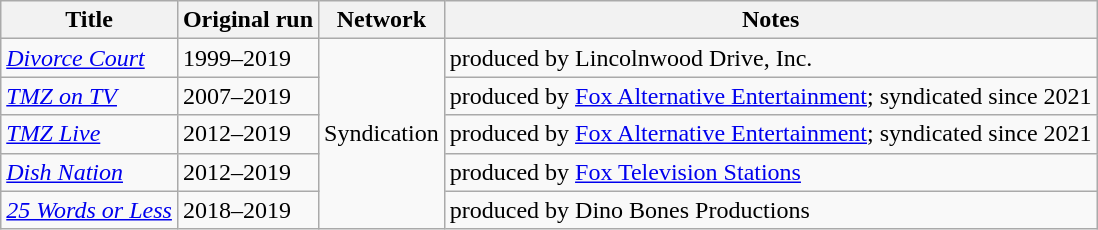<table class="wikitable sortable">
<tr>
<th>Title</th>
<th>Original run</th>
<th>Network</th>
<th>Notes</th>
</tr>
<tr>
<td><em><a href='#'>Divorce Court</a></em></td>
<td>1999–2019</td>
<td rowspan="5">Syndication</td>
<td>produced by Lincolnwood Drive, Inc.</td>
</tr>
<tr>
<td><em><a href='#'>TMZ on TV</a></em></td>
<td>2007–2019</td>
<td>produced by <a href='#'>Fox Alternative Entertainment</a>; syndicated since 2021</td>
</tr>
<tr>
<td><em><a href='#'>TMZ Live</a></em></td>
<td>2012–2019</td>
<td>produced by <a href='#'>Fox Alternative Entertainment</a>; syndicated since 2021</td>
</tr>
<tr>
<td><em><a href='#'>Dish Nation</a></em></td>
<td>2012–2019</td>
<td>produced by <a href='#'>Fox Television Stations</a></td>
</tr>
<tr>
<td><em><a href='#'>25 Words or Less</a></em></td>
<td>2018–2019</td>
<td>produced by Dino Bones Productions</td>
</tr>
</table>
